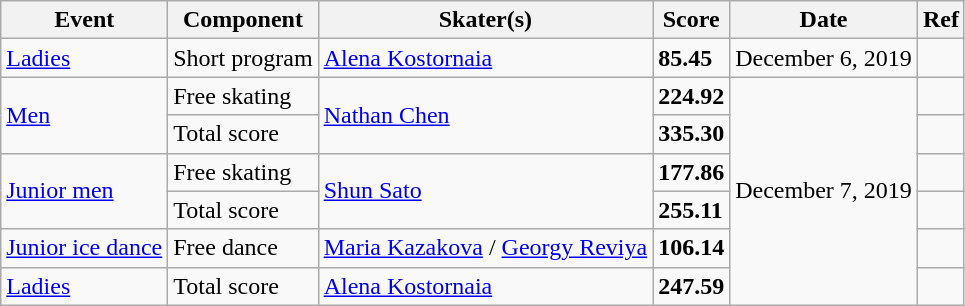<table class="wikitable sortable">
<tr>
<th>Event</th>
<th class="unsortable">Component</th>
<th>Skater(s)</th>
<th>Score</th>
<th>Date</th>
<th class="unsortable">Ref</th>
</tr>
<tr>
<td><a href='#'>Ladies</a></td>
<td>Short program</td>
<td> <a href='#'>Alena Kostornaia</a></td>
<td><strong>85.45</strong></td>
<td>December 6, 2019</td>
<td></td>
</tr>
<tr>
<td rowspan=2><a href='#'>Men</a></td>
<td>Free skating</td>
<td rowspan=2> <a href='#'>Nathan Chen</a></td>
<td><strong>224.92</strong></td>
<td rowspan=6>December 7, 2019</td>
<td></td>
</tr>
<tr>
<td>Total score</td>
<td><strong>335.30</strong></td>
<td></td>
</tr>
<tr>
<td rowspan=2><a href='#'>Junior men</a></td>
<td>Free skating</td>
<td rowspan=2> <a href='#'>Shun Sato</a></td>
<td><strong>177.86</strong></td>
<td></td>
</tr>
<tr>
<td>Total score</td>
<td><strong>255.11</strong></td>
<td></td>
</tr>
<tr>
<td><a href='#'>Junior ice dance</a></td>
<td>Free dance</td>
<td> <a href='#'>Maria Kazakova</a> / <a href='#'>Georgy Reviya</a></td>
<td><strong>106.14</strong></td>
<td></td>
</tr>
<tr>
<td><a href='#'>Ladies</a></td>
<td>Total score</td>
<td> <a href='#'>Alena Kostornaia</a></td>
<td><strong>247.59</strong></td>
<td></td>
</tr>
</table>
